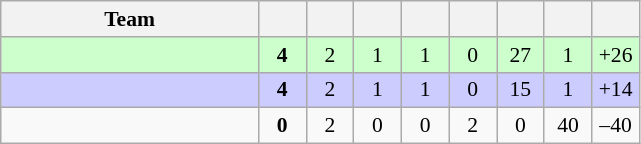<table class="wikitable" style="text-align: center; font-size: 90%;">
<tr>
<th width="165">Team</th>
<th width="25"></th>
<th width="25"></th>
<th width="25"></th>
<th width="25"></th>
<th width="25"></th>
<th width="25"></th>
<th width="25"></th>
<th width="25"></th>
</tr>
<tr bgcolor=#ccffcc>
<td align=left></td>
<td><strong>4</strong></td>
<td>2</td>
<td>1</td>
<td>1</td>
<td>0</td>
<td>27</td>
<td>1</td>
<td>+26</td>
</tr>
<tr bgcolor=#ccccff>
<td align=left></td>
<td><strong>4</strong></td>
<td>2</td>
<td>1</td>
<td>1</td>
<td>0</td>
<td>15</td>
<td>1</td>
<td>+14</td>
</tr>
<tr>
<td align=left></td>
<td><strong>0</strong></td>
<td>2</td>
<td>0</td>
<td>0</td>
<td>2</td>
<td>0</td>
<td>40</td>
<td>–40</td>
</tr>
</table>
